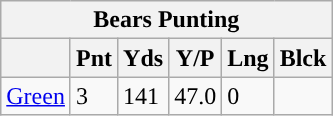<table class="wikitable">
<tr>
<th colspan="6">Bears Punting</th>
</tr>
<tr>
<th></th>
<th>Pnt</th>
<th>Yds</th>
<th>Y/P</th>
<th>Lng</th>
<th>Blck</th>
</tr>
<tr>
<td><a href='#'>Green</a></td>
<td>3</td>
<td>141</td>
<td>47.0</td>
<td>0</td>
<td></td>
</tr>
</table>
